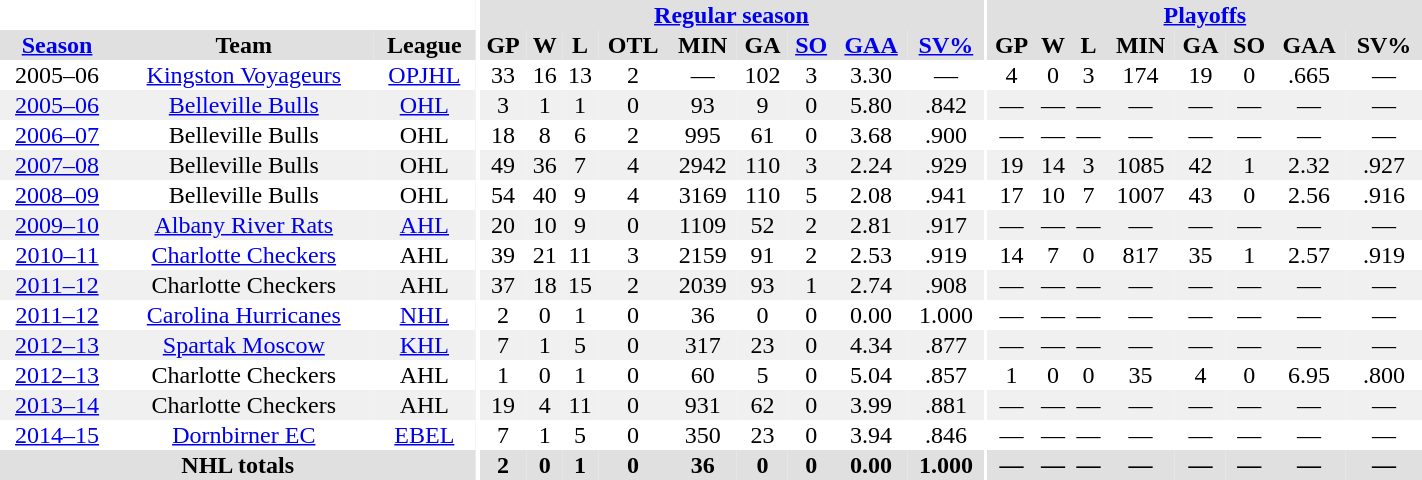<table border="0" cellpadding="1" cellspacing="0" style="width:75%; text-align:center;">
<tr bgcolor="#e0e0e0">
<th colspan="3" bgcolor="#ffffff"></th>
<th rowspan="99" bgcolor="#ffffff"></th>
<th colspan="9" bgcolor="#e0e0e0"><a href='#'>Regular season</a></th>
<th rowspan="99" bgcolor="#ffffff"></th>
<th colspan="8" bgcolor="#e0e0e0"><a href='#'>Playoffs</a></th>
</tr>
<tr bgcolor="#e0e0e0">
<th><a href='#'>Season</a></th>
<th>Team</th>
<th>League</th>
<th>GP</th>
<th>W</th>
<th>L</th>
<th>OTL</th>
<th>MIN</th>
<th>GA</th>
<th><a href='#'>SO</a></th>
<th><a href='#'>GAA</a></th>
<th><a href='#'>SV%</a></th>
<th>GP</th>
<th>W</th>
<th>L</th>
<th>MIN</th>
<th>GA</th>
<th>SO</th>
<th>GAA</th>
<th>SV%</th>
</tr>
<tr>
<td>2005–06</td>
<td><a href='#'>Kingston Voyageurs</a></td>
<td><a href='#'>OPJHL</a></td>
<td>33</td>
<td>16</td>
<td>13</td>
<td>2</td>
<td>—</td>
<td>102</td>
<td>3</td>
<td>3.30</td>
<td>—</td>
<td>4</td>
<td>0</td>
<td>3</td>
<td>174</td>
<td>19</td>
<td>0</td>
<td>.665</td>
<td>—</td>
</tr>
<tr bgcolor="#f0f0f0">
<td><a href='#'>2005–06</a></td>
<td><a href='#'>Belleville Bulls</a></td>
<td><a href='#'>OHL</a></td>
<td>3</td>
<td>1</td>
<td>1</td>
<td>0</td>
<td>93</td>
<td>9</td>
<td>0</td>
<td>5.80</td>
<td>.842</td>
<td>—</td>
<td>—</td>
<td>—</td>
<td>—</td>
<td>—</td>
<td>—</td>
<td>—</td>
<td>—</td>
</tr>
<tr>
<td><a href='#'>2006–07</a></td>
<td>Belleville Bulls</td>
<td>OHL</td>
<td>18</td>
<td>8</td>
<td>6</td>
<td>2</td>
<td>995</td>
<td>61</td>
<td>0</td>
<td>3.68</td>
<td>.900</td>
<td>—</td>
<td>—</td>
<td>—</td>
<td>—</td>
<td>—</td>
<td>—</td>
<td>—</td>
<td>—</td>
</tr>
<tr bgcolor="#f0f0f0">
<td><a href='#'>2007–08</a></td>
<td>Belleville Bulls</td>
<td>OHL</td>
<td>49</td>
<td>36</td>
<td>7</td>
<td>4</td>
<td>2942</td>
<td>110</td>
<td>3</td>
<td>2.24</td>
<td>.929</td>
<td>19</td>
<td>14</td>
<td>3</td>
<td>1085</td>
<td>42</td>
<td>1</td>
<td>2.32</td>
<td>.927</td>
</tr>
<tr>
<td><a href='#'>2008–09</a></td>
<td>Belleville Bulls</td>
<td>OHL</td>
<td>54</td>
<td>40</td>
<td>9</td>
<td>4</td>
<td>3169</td>
<td>110</td>
<td>5</td>
<td>2.08</td>
<td>.941</td>
<td>17</td>
<td>10</td>
<td>7</td>
<td>1007</td>
<td>43</td>
<td>0</td>
<td>2.56</td>
<td>.916</td>
</tr>
<tr bgcolor="#f0f0f0">
<td><a href='#'>2009–10</a></td>
<td><a href='#'>Albany River Rats</a></td>
<td><a href='#'>AHL</a></td>
<td>20</td>
<td>10</td>
<td>9</td>
<td>0</td>
<td>1109</td>
<td>52</td>
<td>2</td>
<td>2.81</td>
<td>.917</td>
<td>—</td>
<td>—</td>
<td>—</td>
<td>—</td>
<td>—</td>
<td>—</td>
<td>—</td>
<td>—</td>
</tr>
<tr>
<td><a href='#'>2010–11</a></td>
<td><a href='#'>Charlotte Checkers</a></td>
<td>AHL</td>
<td>39</td>
<td>21</td>
<td>11</td>
<td>3</td>
<td>2159</td>
<td>91</td>
<td>2</td>
<td>2.53</td>
<td>.919</td>
<td>14</td>
<td>7</td>
<td>0</td>
<td>817</td>
<td>35</td>
<td>1</td>
<td>2.57</td>
<td>.919</td>
</tr>
<tr bgcolor="#f0f0f0">
<td><a href='#'>2011–12</a></td>
<td>Charlotte Checkers</td>
<td>AHL</td>
<td>37</td>
<td>18</td>
<td>15</td>
<td>2</td>
<td>2039</td>
<td>93</td>
<td>1</td>
<td>2.74</td>
<td>.908</td>
<td>—</td>
<td>—</td>
<td>—</td>
<td>—</td>
<td>—</td>
<td>—</td>
<td>—</td>
<td>—</td>
</tr>
<tr>
<td><a href='#'>2011–12</a></td>
<td><a href='#'>Carolina Hurricanes</a></td>
<td><a href='#'>NHL</a></td>
<td>2</td>
<td>0</td>
<td>1</td>
<td>0</td>
<td>36</td>
<td>0</td>
<td>0</td>
<td>0.00</td>
<td>1.000</td>
<td>—</td>
<td>—</td>
<td>—</td>
<td>—</td>
<td>—</td>
<td>—</td>
<td>—</td>
<td>—</td>
</tr>
<tr bgcolor="#f0f0f0">
<td><a href='#'>2012–13</a></td>
<td><a href='#'>Spartak Moscow</a></td>
<td><a href='#'>KHL</a></td>
<td>7</td>
<td>1</td>
<td>5</td>
<td>0</td>
<td>317</td>
<td>23</td>
<td>0</td>
<td>4.34</td>
<td>.877</td>
<td>—</td>
<td>—</td>
<td>—</td>
<td>—</td>
<td>—</td>
<td>—</td>
<td>—</td>
<td>—</td>
</tr>
<tr>
<td><a href='#'>2012–13</a></td>
<td>Charlotte Checkers</td>
<td>AHL</td>
<td>1</td>
<td>0</td>
<td>1</td>
<td>0</td>
<td>60</td>
<td>5</td>
<td>0</td>
<td>5.04</td>
<td>.857</td>
<td>1</td>
<td>0</td>
<td>0</td>
<td>35</td>
<td>4</td>
<td>0</td>
<td>6.95</td>
<td>.800</td>
</tr>
<tr bgcolor="#f0f0f0">
<td><a href='#'>2013–14</a></td>
<td>Charlotte Checkers</td>
<td>AHL</td>
<td>19</td>
<td>4</td>
<td>11</td>
<td>0</td>
<td>931</td>
<td>62</td>
<td>0</td>
<td>3.99</td>
<td>.881</td>
<td>—</td>
<td>—</td>
<td>—</td>
<td>—</td>
<td>—</td>
<td>—</td>
<td>—</td>
<td>—</td>
</tr>
<tr>
<td><a href='#'>2014–15</a></td>
<td><a href='#'>Dornbirner EC</a></td>
<td><a href='#'>EBEL</a></td>
<td>7</td>
<td>1</td>
<td>5</td>
<td>0</td>
<td>350</td>
<td>23</td>
<td>0</td>
<td>3.94</td>
<td>.846</td>
<td>—</td>
<td>—</td>
<td>—</td>
<td>—</td>
<td>—</td>
<td>—</td>
<td>—</td>
<td>—</td>
</tr>
<tr bgcolor="#e0e0e0">
<th colspan=3>NHL totals</th>
<th>2</th>
<th>0</th>
<th>1</th>
<th>0</th>
<th>36</th>
<th>0</th>
<th>0</th>
<th>0.00</th>
<th>1.000</th>
<th>—</th>
<th>—</th>
<th>—</th>
<th>—</th>
<th>—</th>
<th>—</th>
<th>—</th>
<th>—</th>
</tr>
</table>
